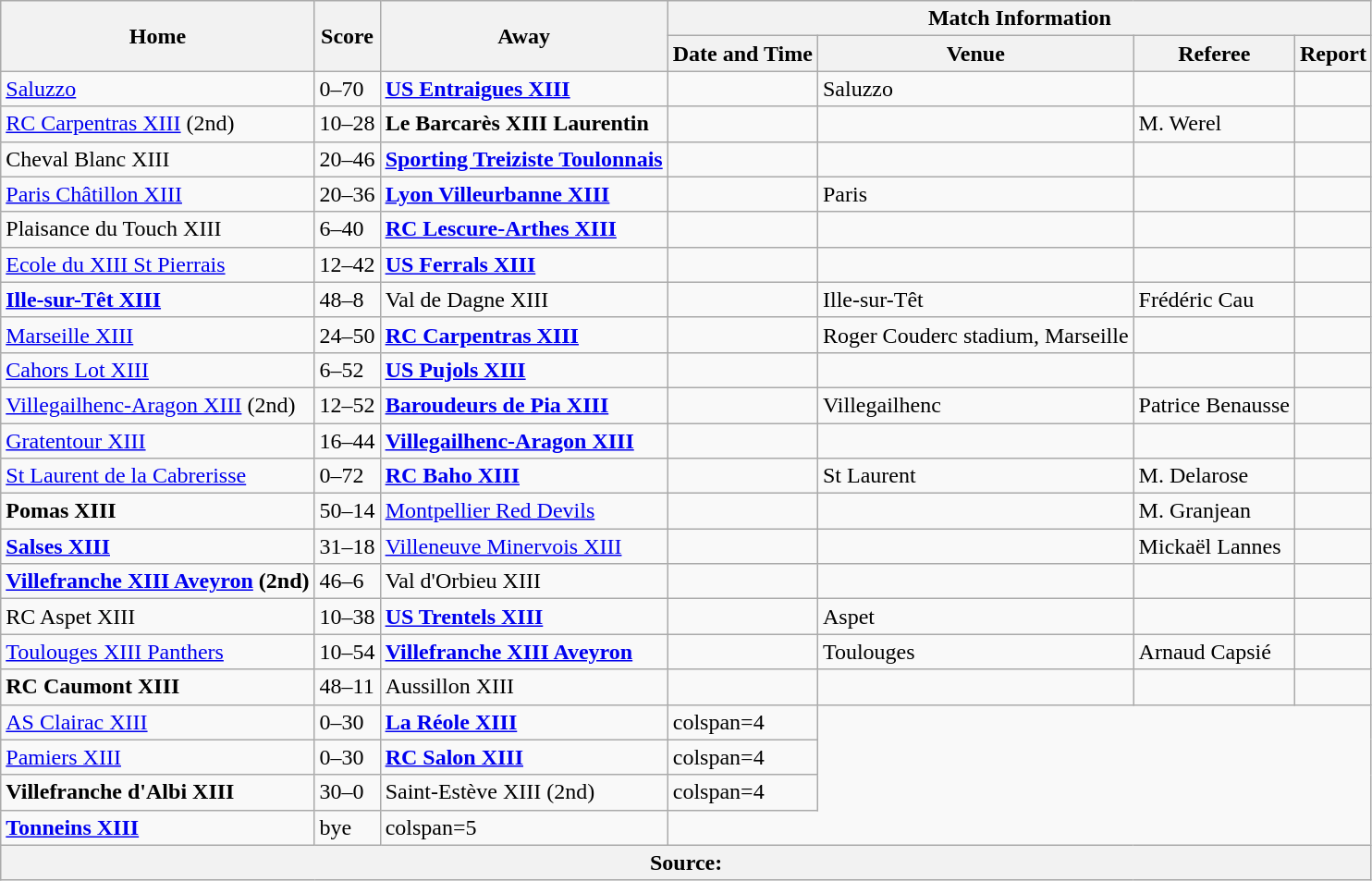<table class="wikitable defaultcenter col1left col3left">
<tr>
<th scope="col" rowspan=2>Home</th>
<th scope="col" rowspan=2>Score</th>
<th scope="col" rowspan=2>Away</th>
<th scope="col" colspan=4>Match Information</th>
</tr>
<tr>
<th scope="col">Date and Time</th>
<th scope="col">Venue</th>
<th scope="col">Referee</th>
<th scope="col">Report</th>
</tr>
<tr>
<td><a href='#'>Saluzzo</a></td>
<td>0–70</td>
<td> <strong><a href='#'>US Entraigues XIII</a></strong></td>
<td></td>
<td>Saluzzo</td>
<td></td>
<td></td>
</tr>
<tr>
<td><a href='#'>RC Carpentras XIII</a> (2nd)</td>
<td>10–28</td>
<td><strong>Le Barcarès XIII Laurentin</strong></td>
<td></td>
<td></td>
<td>M. Werel</td>
<td></td>
</tr>
<tr>
<td>Cheval Blanc XIII</td>
<td>20–46</td>
<td><strong><a href='#'>Sporting Treiziste Toulonnais</a></strong></td>
<td></td>
<td></td>
<td></td>
<td></td>
</tr>
<tr>
<td><a href='#'>Paris Châtillon XIII</a></td>
<td>20–36</td>
<td> <strong><a href='#'>Lyon Villeurbanne XIII</a></strong></td>
<td></td>
<td>Paris</td>
<td></td>
<td></td>
</tr>
<tr>
<td>Plaisance du Touch XIII</td>
<td>6–40</td>
<td> <strong><a href='#'>RC Lescure-Arthes XIII</a></strong></td>
<td></td>
<td></td>
<td></td>
<td></td>
</tr>
<tr>
<td><a href='#'>Ecole du XIII St Pierrais</a></td>
<td>12–42</td>
<td> <strong><a href='#'>US Ferrals XIII</a></strong></td>
<td></td>
<td></td>
<td></td>
<td></td>
</tr>
<tr>
<td><strong><a href='#'>Ille-sur-Têt XIII</a></strong></td>
<td>48–8</td>
<td>Val de Dagne XIII</td>
<td></td>
<td>Ille-sur-Têt</td>
<td>Frédéric Cau</td>
<td></td>
</tr>
<tr>
<td><a href='#'>Marseille XIII</a></td>
<td>24–50</td>
<td> <strong><a href='#'>RC Carpentras XIII</a></strong></td>
<td></td>
<td>Roger Couderc stadium, Marseille</td>
<td></td>
<td></td>
</tr>
<tr>
<td><a href='#'>Cahors Lot XIII</a></td>
<td>6–52</td>
<td><strong><a href='#'>US Pujols XIII</a></strong></td>
<td></td>
<td></td>
<td></td>
<td></td>
</tr>
<tr>
<td><a href='#'>Villegailhenc-Aragon XIII</a> (2nd)</td>
<td>12–52</td>
<td><strong><a href='#'>Baroudeurs de Pia XIII</a></strong></td>
<td></td>
<td>Villegailhenc</td>
<td>Patrice Benausse</td>
<td></td>
</tr>
<tr>
<td><a href='#'>Gratentour XIII</a></td>
<td>16–44</td>
<td> <strong><a href='#'>Villegailhenc-Aragon XIII</a></strong></td>
<td></td>
<td></td>
<td></td>
<td></td>
</tr>
<tr>
<td><a href='#'>St Laurent de la Cabrerisse</a></td>
<td>0–72</td>
<td> <strong><a href='#'>RC Baho XIII</a></strong></td>
<td></td>
<td>St Laurent</td>
<td>M. Delarose</td>
<td></td>
</tr>
<tr>
<td><strong>Pomas XIII</strong></td>
<td>50–14</td>
<td><a href='#'>Montpellier Red Devils</a></td>
<td></td>
<td></td>
<td>M. Granjean</td>
<td></td>
</tr>
<tr>
<td><strong><a href='#'>Salses XIII</a></strong></td>
<td>31–18</td>
<td> <a href='#'>Villeneuve Minervois XIII</a></td>
<td></td>
<td></td>
<td>Mickaël Lannes</td>
<td></td>
</tr>
<tr>
<td><strong><a href='#'>Villefranche XIII Aveyron</a> (2nd)</strong></td>
<td>46–6</td>
<td>Val d'Orbieu XIII</td>
<td></td>
<td></td>
<td></td>
<td></td>
</tr>
<tr>
<td>RC Aspet XIII</td>
<td>10–38</td>
<td><strong><a href='#'>US Trentels XIII</a></strong></td>
<td></td>
<td>Aspet</td>
<td></td>
<td></td>
</tr>
<tr>
<td><a href='#'>Toulouges XIII Panthers</a></td>
<td>10–54</td>
<td> <strong><a href='#'>Villefranche XIII Aveyron</a></strong></td>
<td></td>
<td>Toulouges</td>
<td>Arnaud Capsié</td>
<td></td>
</tr>
<tr>
<td><strong>RC Caumont XIII</strong></td>
<td>48–11</td>
<td>Aussillon XIII</td>
<td></td>
<td></td>
<td></td>
<td></td>
</tr>
<tr>
<td><a href='#'>AS Clairac XIII</a></td>
<td>0–30</td>
<td><strong><a href='#'>La Réole XIII</a></strong></td>
<td>colspan=4 </td>
</tr>
<tr>
<td><a href='#'>Pamiers XIII</a></td>
<td>0–30</td>
<td> <strong><a href='#'>RC Salon XIII</a></strong></td>
<td>colspan=4 </td>
</tr>
<tr>
<td><strong>Villefranche d'Albi XIII</strong></td>
<td>30–0</td>
<td>Saint-Estève XIII (2nd)</td>
<td>colspan=4 </td>
</tr>
<tr>
<td><strong><a href='#'>Tonneins XIII</a></strong></td>
<td>bye</td>
<td>colspan=5 </td>
</tr>
<tr>
<th colspan=7>Source:</th>
</tr>
</table>
